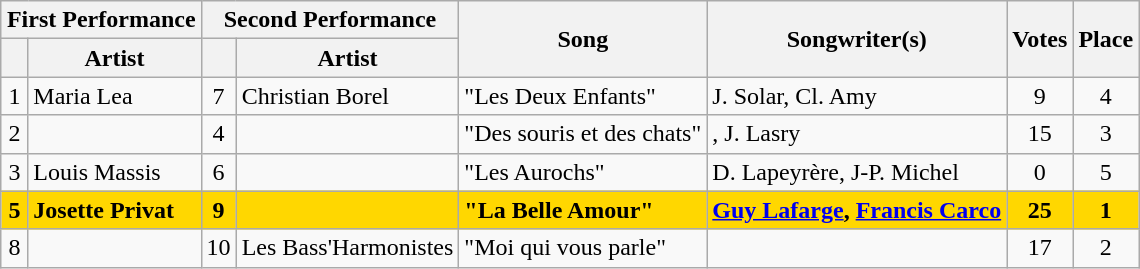<table class="sortable wikitable" style="margin: 1em auto 1em auto; text-align:left">
<tr>
<th colspan="2">First Performance</th>
<th colspan="2">Second Performance</th>
<th rowspan="2">Song</th>
<th rowspan="2">Songwriter(s)</th>
<th rowspan="2">Votes</th>
<th rowspan="2">Place</th>
</tr>
<tr>
<th></th>
<th>Artist</th>
<th></th>
<th>Artist</th>
</tr>
<tr>
<td align="center">1</td>
<td>Maria Lea</td>
<td align="center">7</td>
<td>Christian Borel</td>
<td>"Les Deux Enfants"</td>
<td>J. Solar, Cl. Amy</td>
<td align="center">9</td>
<td align="center">4</td>
</tr>
<tr>
<td align="center">2</td>
<td></td>
<td align="center">4</td>
<td></td>
<td>"Des souris et des chats"</td>
<td>, J. Lasry</td>
<td align="center">15</td>
<td align="center">3</td>
</tr>
<tr>
<td align="center">3</td>
<td>Louis Massis</td>
<td align="center">6</td>
<td></td>
<td>"Les Aurochs"</td>
<td>D. Lapeyrère, J-P. Michel</td>
<td align="center">0</td>
<td align="center">5</td>
</tr>
<tr style="font-weight:bold; background:gold;">
<td align="center">5</td>
<td>Josette Privat</td>
<td align="center">9</td>
<td></td>
<td>"La Belle Amour"</td>
<td><a href='#'>Guy Lafarge</a>, <a href='#'>Francis Carco</a></td>
<td align="center">25</td>
<td align="center">1</td>
</tr>
<tr>
<td align="center">8</td>
<td></td>
<td align="center">10</td>
<td>Les Bass'Harmonistes</td>
<td>"Moi qui vous parle"</td>
<td></td>
<td align="center">17</td>
<td align="center">2</td>
</tr>
</table>
